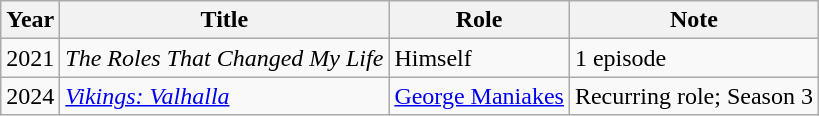<table class="wikitable">
<tr>
<th>Year</th>
<th>Title</th>
<th>Role</th>
<th>Note</th>
</tr>
<tr>
<td>2021</td>
<td><em>The Roles That Changed My Life</em></td>
<td>Himself</td>
<td>1 episode</td>
</tr>
<tr>
<td>2024</td>
<td><em><a href='#'>Vikings: Valhalla</a></em></td>
<td><a href='#'>George Maniakes</a></td>
<td>Recurring role; Season 3</td>
</tr>
</table>
